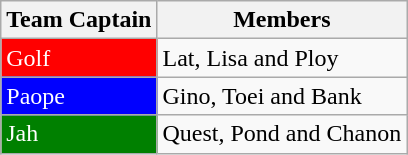<table class="wikitable">
<tr>
<th>Team Captain</th>
<th>Members</th>
</tr>
<tr>
<td style="background:red;color:white;">Golf</td>
<td>Lat, Lisa and Ploy</td>
</tr>
<tr>
<td style="background:#0000FF;color:white;">Paope</td>
<td>Gino, Toei and Bank</td>
</tr>
<tr>
<td style="background:green;color:white;">Jah</td>
<td>Quest, Pond and Chanon</td>
</tr>
</table>
